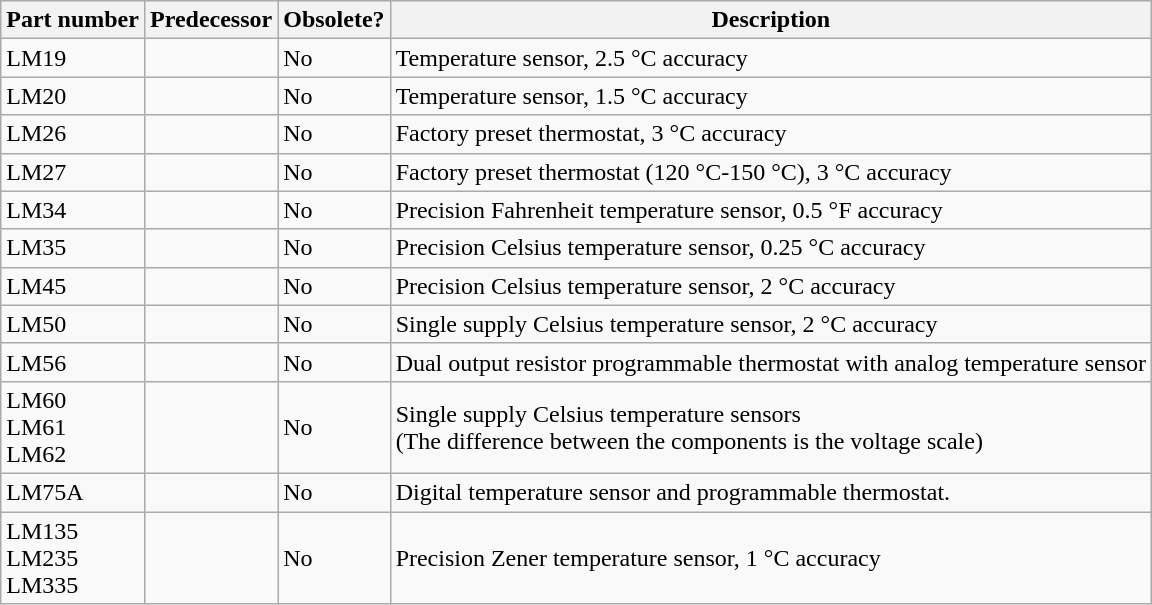<table class="wikitable">
<tr>
<th>Part number</th>
<th>Predecessor</th>
<th>Obsolete?</th>
<th>Description</th>
</tr>
<tr>
<td> LM19</td>
<td></td>
<td> No</td>
<td> Temperature sensor, 2.5 °C accuracy</td>
</tr>
<tr>
<td> LM20</td>
<td></td>
<td> No</td>
<td> Temperature sensor, 1.5 °C accuracy</td>
</tr>
<tr>
<td> LM26</td>
<td></td>
<td> No</td>
<td> Factory preset thermostat, 3 °C accuracy</td>
</tr>
<tr>
<td> LM27</td>
<td></td>
<td> No</td>
<td> Factory preset thermostat (120 °C-150 °C), 3 °C accuracy</td>
</tr>
<tr>
<td> LM34</td>
<td></td>
<td> No</td>
<td> Precision Fahrenheit temperature sensor, 0.5 °F accuracy</td>
</tr>
<tr>
<td> LM35</td>
<td></td>
<td> No</td>
<td> Precision Celsius temperature sensor, 0.25 °C accuracy</td>
</tr>
<tr>
<td> LM45</td>
<td></td>
<td> No</td>
<td> Precision Celsius temperature sensor, 2 °C accuracy</td>
</tr>
<tr>
<td> LM50</td>
<td></td>
<td> No</td>
<td> Single supply Celsius temperature sensor, 2 °C accuracy</td>
</tr>
<tr>
<td> LM56</td>
<td></td>
<td> No</td>
<td> Dual output resistor programmable thermostat with analog temperature sensor</td>
</tr>
<tr>
<td> LM60 <br>LM61<br>LM62</td>
<td></td>
<td> No</td>
<td> Single supply Celsius temperature sensors <br> (The difference between the components is the voltage scale)</td>
</tr>
<tr>
<td> LM75A</td>
<td></td>
<td> No</td>
<td> Digital temperature sensor and programmable thermostat.</td>
</tr>
<tr>
<td> LM135<br>LM235<br>LM335</td>
<td></td>
<td> No</td>
<td> Precision Zener temperature sensor, 1 °C accuracy</td>
</tr>
</table>
